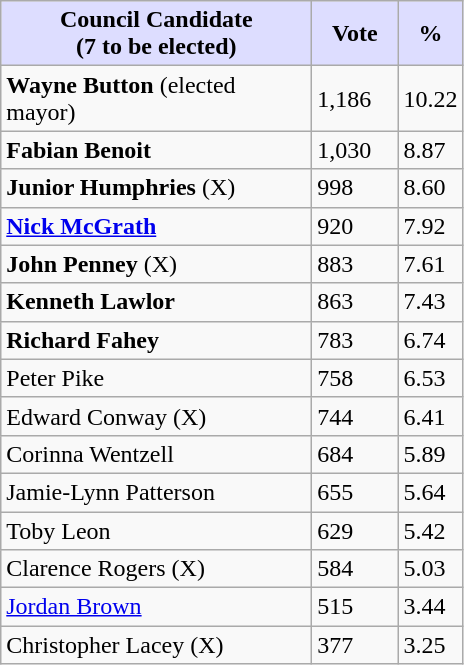<table class="wikitable">
<tr>
<th style="background:#ddf; width:200px;">Council Candidate <br> (7 to be elected)</th>
<th style="background:#ddf; width:50px;">Vote</th>
<th style="background:#ddf; width:30px;">%</th>
</tr>
<tr>
<td><strong>Wayne Button</strong> (elected mayor)</td>
<td>1,186</td>
<td>10.22</td>
</tr>
<tr>
<td><strong>Fabian Benoit</strong></td>
<td>1,030</td>
<td>8.87</td>
</tr>
<tr>
<td><strong>Junior Humphries</strong> (X)</td>
<td>998</td>
<td>8.60</td>
</tr>
<tr>
<td><strong><a href='#'>Nick McGrath</a></strong></td>
<td>920</td>
<td>7.92</td>
</tr>
<tr>
<td><strong>John Penney</strong> (X)</td>
<td>883</td>
<td>7.61</td>
</tr>
<tr>
<td><strong>Kenneth Lawlor</strong></td>
<td>863</td>
<td>7.43</td>
</tr>
<tr>
<td><strong>Richard Fahey</strong></td>
<td>783</td>
<td>6.74</td>
</tr>
<tr>
<td>Peter Pike</td>
<td>758</td>
<td>6.53</td>
</tr>
<tr>
<td>Edward Conway (X)</td>
<td>744</td>
<td>6.41</td>
</tr>
<tr>
<td>Corinna Wentzell</td>
<td>684</td>
<td>5.89</td>
</tr>
<tr>
<td>Jamie-Lynn Patterson</td>
<td>655</td>
<td>5.64</td>
</tr>
<tr>
<td>Toby Leon</td>
<td>629</td>
<td>5.42</td>
</tr>
<tr>
<td>Clarence Rogers (X)</td>
<td>584</td>
<td>5.03</td>
</tr>
<tr>
<td><a href='#'>Jordan Brown</a></td>
<td>515</td>
<td>3.44</td>
</tr>
<tr>
<td>Christopher Lacey (X)</td>
<td>377</td>
<td>3.25</td>
</tr>
</table>
